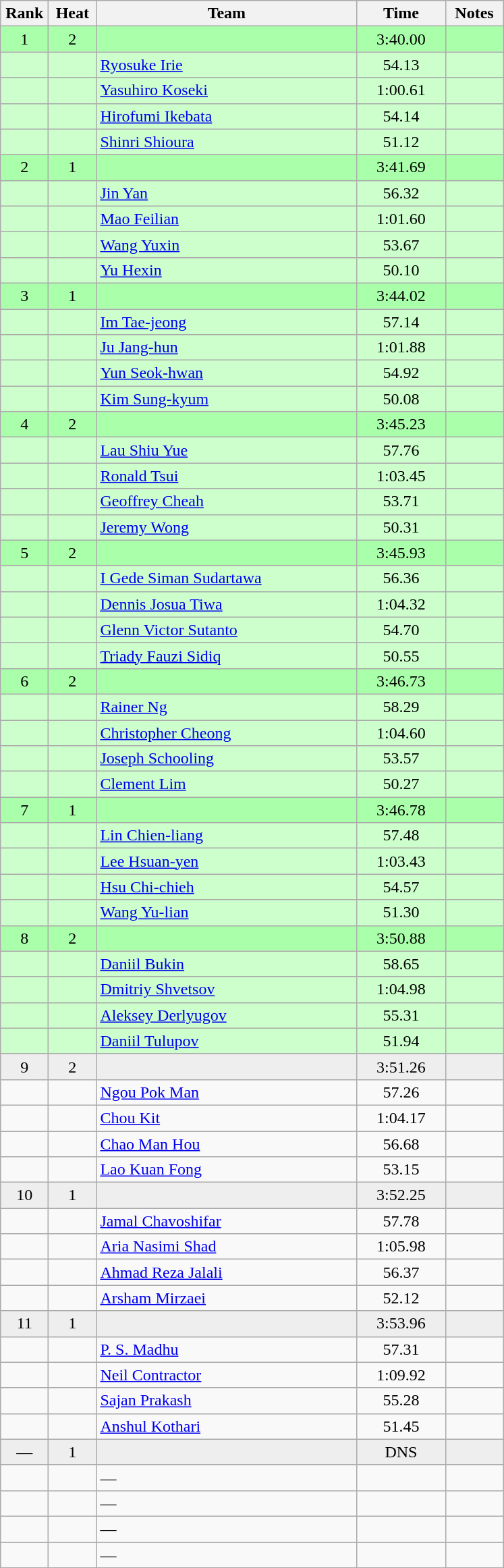<table class="wikitable" style="text-align:center">
<tr>
<th width=40>Rank</th>
<th width=40>Heat</th>
<th width=250>Team</th>
<th width=80>Time</th>
<th width=50>Notes</th>
</tr>
<tr bgcolor="aaffaa">
<td>1</td>
<td>2</td>
<td align=left></td>
<td>3:40.00</td>
<td></td>
</tr>
<tr bgcolor="ccffcc">
<td></td>
<td></td>
<td align=left><a href='#'>Ryosuke Irie</a></td>
<td>54.13</td>
<td></td>
</tr>
<tr bgcolor="ccffcc">
<td></td>
<td></td>
<td align=left><a href='#'>Yasuhiro Koseki</a></td>
<td>1:00.61</td>
<td></td>
</tr>
<tr bgcolor="ccffcc">
<td></td>
<td></td>
<td align=left><a href='#'>Hirofumi Ikebata</a></td>
<td>54.14</td>
<td></td>
</tr>
<tr bgcolor="ccffcc">
<td></td>
<td></td>
<td align=left><a href='#'>Shinri Shioura</a></td>
<td>51.12</td>
<td></td>
</tr>
<tr bgcolor="aaffaa">
<td>2</td>
<td>1</td>
<td align=left></td>
<td>3:41.69</td>
<td></td>
</tr>
<tr bgcolor="ccffcc">
<td></td>
<td></td>
<td align=left><a href='#'>Jin Yan</a></td>
<td>56.32</td>
<td></td>
</tr>
<tr bgcolor="ccffcc">
<td></td>
<td></td>
<td align=left><a href='#'>Mao Feilian</a></td>
<td>1:01.60</td>
<td></td>
</tr>
<tr bgcolor="ccffcc">
<td></td>
<td></td>
<td align=left><a href='#'>Wang Yuxin</a></td>
<td>53.67</td>
<td></td>
</tr>
<tr bgcolor="ccffcc">
<td></td>
<td></td>
<td align=left><a href='#'>Yu Hexin</a></td>
<td>50.10</td>
<td></td>
</tr>
<tr bgcolor="aaffaa">
<td>3</td>
<td>1</td>
<td align=left></td>
<td>3:44.02</td>
<td></td>
</tr>
<tr bgcolor="ccffcc">
<td></td>
<td></td>
<td align=left><a href='#'>Im Tae-jeong</a></td>
<td>57.14</td>
<td></td>
</tr>
<tr bgcolor="ccffcc">
<td></td>
<td></td>
<td align=left><a href='#'>Ju Jang-hun</a></td>
<td>1:01.88</td>
<td></td>
</tr>
<tr bgcolor="ccffcc">
<td></td>
<td></td>
<td align=left><a href='#'>Yun Seok-hwan</a></td>
<td>54.92</td>
<td></td>
</tr>
<tr bgcolor="ccffcc">
<td></td>
<td></td>
<td align=left><a href='#'>Kim Sung-kyum</a></td>
<td>50.08</td>
<td></td>
</tr>
<tr bgcolor="aaffaa">
<td>4</td>
<td>2</td>
<td align=left></td>
<td>3:45.23</td>
<td></td>
</tr>
<tr bgcolor="ccffcc">
<td></td>
<td></td>
<td align=left><a href='#'>Lau Shiu Yue</a></td>
<td>57.76</td>
<td></td>
</tr>
<tr bgcolor="ccffcc">
<td></td>
<td></td>
<td align=left><a href='#'>Ronald Tsui</a></td>
<td>1:03.45</td>
<td></td>
</tr>
<tr bgcolor="ccffcc">
<td></td>
<td></td>
<td align=left><a href='#'>Geoffrey Cheah</a></td>
<td>53.71</td>
<td></td>
</tr>
<tr bgcolor="ccffcc">
<td></td>
<td></td>
<td align=left><a href='#'>Jeremy Wong</a></td>
<td>50.31</td>
<td></td>
</tr>
<tr bgcolor="aaffaa">
<td>5</td>
<td>2</td>
<td align=left></td>
<td>3:45.93</td>
<td></td>
</tr>
<tr bgcolor="ccffcc">
<td></td>
<td></td>
<td align=left><a href='#'>I Gede Siman Sudartawa</a></td>
<td>56.36</td>
<td></td>
</tr>
<tr bgcolor="ccffcc">
<td></td>
<td></td>
<td align=left><a href='#'>Dennis Josua Tiwa</a></td>
<td>1:04.32</td>
<td></td>
</tr>
<tr bgcolor="ccffcc">
<td></td>
<td></td>
<td align=left><a href='#'>Glenn Victor Sutanto</a></td>
<td>54.70</td>
<td></td>
</tr>
<tr bgcolor="ccffcc">
<td></td>
<td></td>
<td align=left><a href='#'>Triady Fauzi Sidiq</a></td>
<td>50.55</td>
<td></td>
</tr>
<tr bgcolor="aaffaa">
<td>6</td>
<td>2</td>
<td align=left></td>
<td>3:46.73</td>
<td></td>
</tr>
<tr bgcolor="ccffcc">
<td></td>
<td></td>
<td align=left><a href='#'>Rainer Ng</a></td>
<td>58.29</td>
<td></td>
</tr>
<tr bgcolor="ccffcc">
<td></td>
<td></td>
<td align=left><a href='#'>Christopher Cheong</a></td>
<td>1:04.60</td>
<td></td>
</tr>
<tr bgcolor="ccffcc">
<td></td>
<td></td>
<td align=left><a href='#'>Joseph Schooling</a></td>
<td>53.57</td>
<td></td>
</tr>
<tr bgcolor="ccffcc">
<td></td>
<td></td>
<td align=left><a href='#'>Clement Lim</a></td>
<td>50.27</td>
<td></td>
</tr>
<tr bgcolor="aaffaa">
<td>7</td>
<td>1</td>
<td align=left></td>
<td>3:46.78</td>
<td></td>
</tr>
<tr bgcolor="ccffcc">
<td></td>
<td></td>
<td align=left><a href='#'>Lin Chien-liang</a></td>
<td>57.48</td>
<td></td>
</tr>
<tr bgcolor="ccffcc">
<td></td>
<td></td>
<td align=left><a href='#'>Lee Hsuan-yen</a></td>
<td>1:03.43</td>
<td></td>
</tr>
<tr bgcolor="ccffcc">
<td></td>
<td></td>
<td align=left><a href='#'>Hsu Chi-chieh</a></td>
<td>54.57</td>
<td></td>
</tr>
<tr bgcolor="ccffcc">
<td></td>
<td></td>
<td align=left><a href='#'>Wang Yu-lian</a></td>
<td>51.30</td>
<td></td>
</tr>
<tr bgcolor="aaffaa">
<td>8</td>
<td>2</td>
<td align=left></td>
<td>3:50.88</td>
<td></td>
</tr>
<tr bgcolor="ccffcc">
<td></td>
<td></td>
<td align=left><a href='#'>Daniil Bukin</a></td>
<td>58.65</td>
<td></td>
</tr>
<tr bgcolor="ccffcc">
<td></td>
<td></td>
<td align=left><a href='#'>Dmitriy Shvetsov</a></td>
<td>1:04.98</td>
<td></td>
</tr>
<tr bgcolor="ccffcc">
<td></td>
<td></td>
<td align=left><a href='#'>Aleksey Derlyugov</a></td>
<td>55.31</td>
<td></td>
</tr>
<tr bgcolor="ccffcc">
<td></td>
<td></td>
<td align=left><a href='#'>Daniil Tulupov</a></td>
<td>51.94</td>
<td></td>
</tr>
<tr bgcolor=eeeeee>
<td>9</td>
<td>2</td>
<td align=left></td>
<td>3:51.26</td>
<td></td>
</tr>
<tr>
<td></td>
<td></td>
<td align=left><a href='#'>Ngou Pok Man</a></td>
<td>57.26</td>
<td></td>
</tr>
<tr>
<td></td>
<td></td>
<td align=left><a href='#'>Chou Kit</a></td>
<td>1:04.17</td>
<td></td>
</tr>
<tr>
<td></td>
<td></td>
<td align=left><a href='#'>Chao Man Hou</a></td>
<td>56.68</td>
<td></td>
</tr>
<tr>
<td></td>
<td></td>
<td align=left><a href='#'>Lao Kuan Fong</a></td>
<td>53.15</td>
<td></td>
</tr>
<tr bgcolor=eeeeee>
<td>10</td>
<td>1</td>
<td align=left></td>
<td>3:52.25</td>
<td></td>
</tr>
<tr>
<td></td>
<td></td>
<td align=left><a href='#'>Jamal Chavoshifar</a></td>
<td>57.78</td>
<td></td>
</tr>
<tr>
<td></td>
<td></td>
<td align=left><a href='#'>Aria Nasimi Shad</a></td>
<td>1:05.98</td>
<td></td>
</tr>
<tr>
<td></td>
<td></td>
<td align=left><a href='#'>Ahmad Reza Jalali</a></td>
<td>56.37</td>
<td></td>
</tr>
<tr>
<td></td>
<td></td>
<td align=left><a href='#'>Arsham Mirzaei</a></td>
<td>52.12</td>
<td></td>
</tr>
<tr bgcolor=eeeeee>
<td>11</td>
<td>1</td>
<td align=left></td>
<td>3:53.96</td>
<td></td>
</tr>
<tr>
<td></td>
<td></td>
<td align=left><a href='#'>P. S. Madhu</a></td>
<td>57.31</td>
<td></td>
</tr>
<tr>
<td></td>
<td></td>
<td align=left><a href='#'>Neil Contractor</a></td>
<td>1:09.92</td>
<td></td>
</tr>
<tr>
<td></td>
<td></td>
<td align=left><a href='#'>Sajan Prakash</a></td>
<td>55.28</td>
<td></td>
</tr>
<tr>
<td></td>
<td></td>
<td align=left><a href='#'>Anshul Kothari</a></td>
<td>51.45</td>
<td></td>
</tr>
<tr bgcolor=eeeeee>
<td>—</td>
<td>1</td>
<td align=left></td>
<td>DNS</td>
<td></td>
</tr>
<tr>
<td></td>
<td></td>
<td align=left>—</td>
<td></td>
<td></td>
</tr>
<tr>
<td></td>
<td></td>
<td align=left>—</td>
<td></td>
<td></td>
</tr>
<tr>
<td></td>
<td></td>
<td align=left>—</td>
<td></td>
<td></td>
</tr>
<tr>
<td></td>
<td></td>
<td align=left>—</td>
<td></td>
<td></td>
</tr>
</table>
